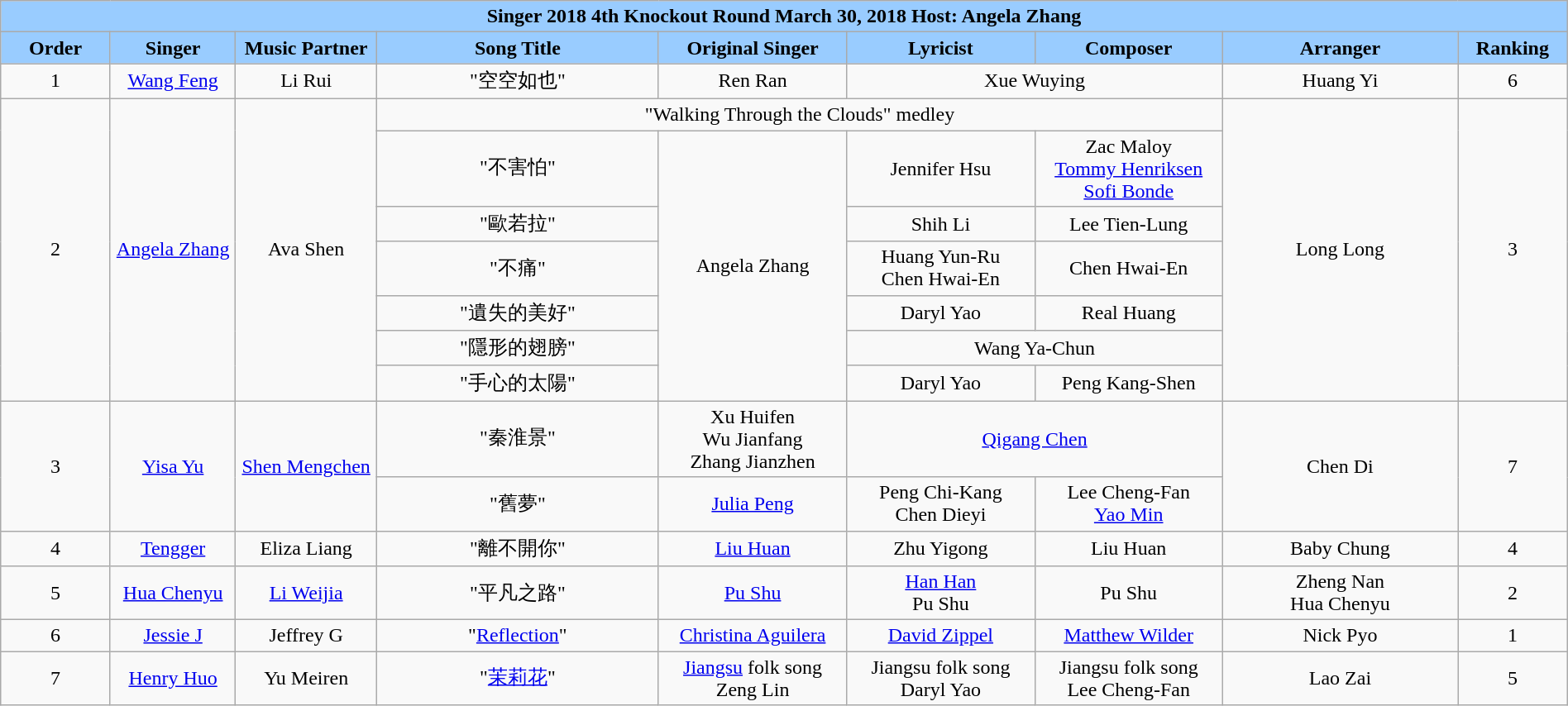<table class="wikitable sortable mw-collapsible" width="100%" style="text-align:center">
<tr align=center style="background:#99CCFF">
<td colspan="9"><div><strong>Singer 2018 4th Knockout Round March 30, 2018 Host: Angela Zhang</strong></div></td>
</tr>
<tr style="background:#99CCFF">
<td style="width:7%"><strong>Order</strong></td>
<td style="width:8%"><strong>Singer</strong></td>
<td style="width:9%"><strong>Music Partner</strong></td>
<td style="width:18%"><strong>Song Title</strong></td>
<td style="width:12%"><strong>Original Singer</strong></td>
<td style="width:12% "><strong>Lyricist</strong></td>
<td style="width:12%"><strong>Composer</strong></td>
<td style="width:15%"><strong>Arranger</strong></td>
<td style="width:7%"><strong>Ranking</strong></td>
</tr>
<tr>
<td>1</td>
<td><a href='#'>Wang Feng</a></td>
<td>Li Rui</td>
<td>"空空如也"</td>
<td>Ren Ran</td>
<td colspan="2">Xue Wuying</td>
<td>Huang Yi</td>
<td>6</td>
</tr>
<tr>
<td rowspan="7">2</td>
<td rowspan="7"><a href='#'>Angela Zhang</a></td>
<td rowspan="7">Ava Shen</td>
<td colspan="4">"Walking Through the Clouds" medley</td>
<td rowspan="7">Long Long</td>
<td rowspan="7">3</td>
</tr>
<tr>
<td>"不害怕"</td>
<td rowspan="6">Angela Zhang</td>
<td>Jennifer Hsu</td>
<td>Zac Maloy<br><a href='#'>Tommy Henriksen</a><br><a href='#'>Sofi Bonde</a></td>
</tr>
<tr>
<td>"歐若拉"</td>
<td>Shih Li</td>
<td>Lee Tien-Lung</td>
</tr>
<tr>
<td>"不痛"</td>
<td>Huang Yun-Ru<br>Chen Hwai-En</td>
<td>Chen Hwai-En</td>
</tr>
<tr>
<td>"遺失的美好"</td>
<td>Daryl Yao</td>
<td>Real Huang</td>
</tr>
<tr>
<td>"隱形的翅膀"</td>
<td colspan="2">Wang Ya-Chun</td>
</tr>
<tr>
<td>"手心的太陽"</td>
<td>Daryl Yao</td>
<td>Peng Kang-Shen</td>
</tr>
<tr>
<td rowspan="2">3</td>
<td rowspan="2"><a href='#'>Yisa Yu</a></td>
<td rowspan="2"><a href='#'>Shen Mengchen</a></td>
<td>"秦淮景"</td>
<td>Xu Huifen<br>Wu Jianfang<br>Zhang Jianzhen</td>
<td colspan="2"><a href='#'>Qigang Chen</a></td>
<td rowspan="2">Chen Di</td>
<td rowspan="2">7</td>
</tr>
<tr>
<td>"舊夢"</td>
<td><a href='#'>Julia Peng</a></td>
<td>Peng Chi-Kang<br>Chen Dieyi</td>
<td>Lee Cheng-Fan<br><a href='#'>Yao Min</a></td>
</tr>
<tr>
<td>4</td>
<td><a href='#'>Tengger</a></td>
<td>Eliza Liang</td>
<td>"離不開你"</td>
<td><a href='#'>Liu Huan</a></td>
<td>Zhu Yigong</td>
<td>Liu Huan</td>
<td>Baby Chung</td>
<td>4</td>
</tr>
<tr>
<td>5</td>
<td><a href='#'>Hua Chenyu</a></td>
<td><a href='#'>Li Weijia</a></td>
<td>"平凡之路"</td>
<td><a href='#'>Pu Shu</a></td>
<td><a href='#'>Han Han</a><br>Pu Shu</td>
<td>Pu Shu</td>
<td>Zheng Nan<br>Hua Chenyu</td>
<td>2</td>
</tr>
<tr>
<td>6</td>
<td><a href='#'>Jessie J</a></td>
<td>Jeffrey G</td>
<td>"<a href='#'>Reflection</a>"</td>
<td><a href='#'>Christina Aguilera</a></td>
<td><a href='#'>David Zippel</a></td>
<td><a href='#'>Matthew Wilder</a></td>
<td>Nick Pyo</td>
<td>1</td>
</tr>
<tr>
<td>7</td>
<td><a href='#'>Henry Huo</a></td>
<td>Yu Meiren</td>
<td>"<a href='#'>茉莉花</a>"</td>
<td><a href='#'>Jiangsu</a> folk song<br>Zeng Lin</td>
<td>Jiangsu folk song<br>Daryl Yao</td>
<td>Jiangsu folk song<br>Lee Cheng-Fan</td>
<td>Lao Zai</td>
<td>5</td>
</tr>
</table>
